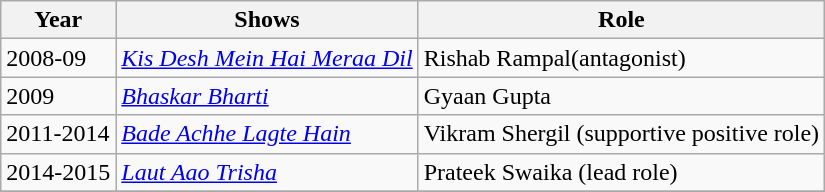<table class="wikitable sortable">
<tr>
<th>Year</th>
<th>Shows</th>
<th>Role</th>
</tr>
<tr>
<td>2008-09</td>
<td><em><a href='#'>Kis Desh Mein Hai Meraa Dil</a></em></td>
<td>Rishab Rampal(antagonist)</td>
</tr>
<tr>
<td>2009</td>
<td><em><a href='#'>Bhaskar Bharti</a></em></td>
<td>Gyaan Gupta</td>
</tr>
<tr>
<td>2011-2014</td>
<td><em><a href='#'>Bade Achhe Lagte Hain</a></em></td>
<td>Vikram Shergil (supportive positive role)</td>
</tr>
<tr>
<td>2014-2015</td>
<td><em><a href='#'>Laut Aao Trisha</a></em></td>
<td>Prateek Swaika (lead role)</td>
</tr>
<tr>
</tr>
</table>
